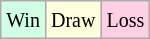<table class="wikitable">
<tr>
<td style="background-color: #d0ffe3;"><small>Win</small></td>
<td style="background-color: #ffffdd;"><small>Draw</small></td>
<td style="background-color: #ffd0e3;"><small>Loss</small></td>
</tr>
</table>
